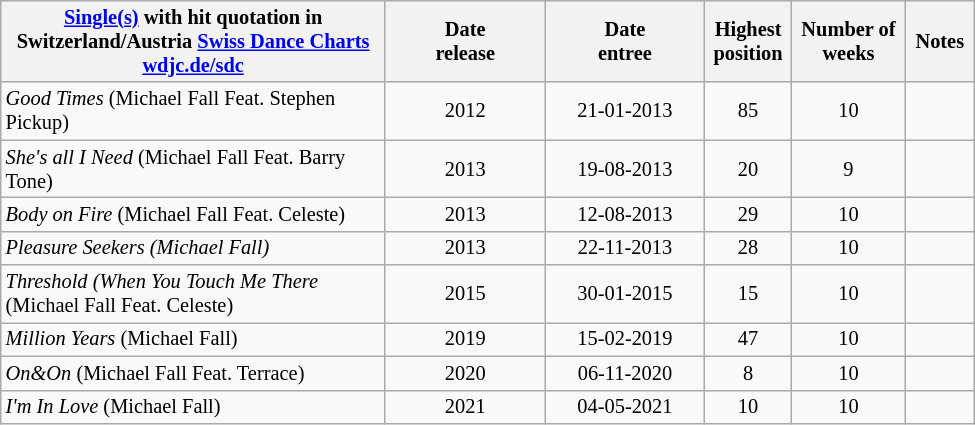<table class="wikitable sortable" style="margin:0.5em 1em 0.5em 0; font-size: 85%; text-align:center;">
<tr>
<th width=250><a href='#'>Single(s)</a> with hit quotation in<br> Switzerland/Austria <a href='#'>Swiss Dance Charts wdjc.de/sdc</a></th>
<th width="100">Date <br>release</th>
<th width="100">Date <br>entree</th>
<th> Highest <br>position</th>
<th> Number of <br>weeks</th>
<th> Notes </th>
</tr>
<tr>
<td align="left"><em>Good Times</em> (Michael Fall Feat. Stephen Pickup)</td>
<td>2012</td>
<td>21-01-2013</td>
<td>85</td>
<td>10</td>
<td></td>
</tr>
<tr>
<td align="left"><em>She's all I Need</em> (Michael Fall Feat. Barry Tone)</td>
<td>2013</td>
<td>19-08-2013</td>
<td>20</td>
<td>9</td>
<td></td>
</tr>
<tr>
<td align="left"><em>Body on Fire</em> (Michael Fall Feat. Celeste)</td>
<td>2013</td>
<td>12-08-2013</td>
<td>29</td>
<td>10</td>
<td></td>
</tr>
<tr>
<td align="left"><em>Pleasure Seekers (Michael Fall)</em></td>
<td>2013</td>
<td>22-11-2013</td>
<td>28</td>
<td>10</td>
<td></td>
</tr>
<tr>
<td align="left"><em>Threshold (When You Touch Me There</em> (Michael Fall Feat. Celeste)</td>
<td>2015</td>
<td>30-01-2015</td>
<td>15</td>
<td>10</td>
<td></td>
</tr>
<tr>
<td align="left"><em>Million Years</em> (Michael Fall)</td>
<td>2019</td>
<td>15-02-2019</td>
<td>47</td>
<td>10</td>
<td></td>
</tr>
<tr>
<td align="left"><em>On&On</em> (Michael Fall Feat. Terrace)</td>
<td>2020</td>
<td>06-11-2020</td>
<td>8</td>
<td>10</td>
<td></td>
</tr>
<tr>
<td align="left"><em>I'm In Love</em> (Michael Fall)</td>
<td>2021</td>
<td>04-05-2021</td>
<td>10</td>
<td>10</td>
<td></td>
</tr>
</table>
